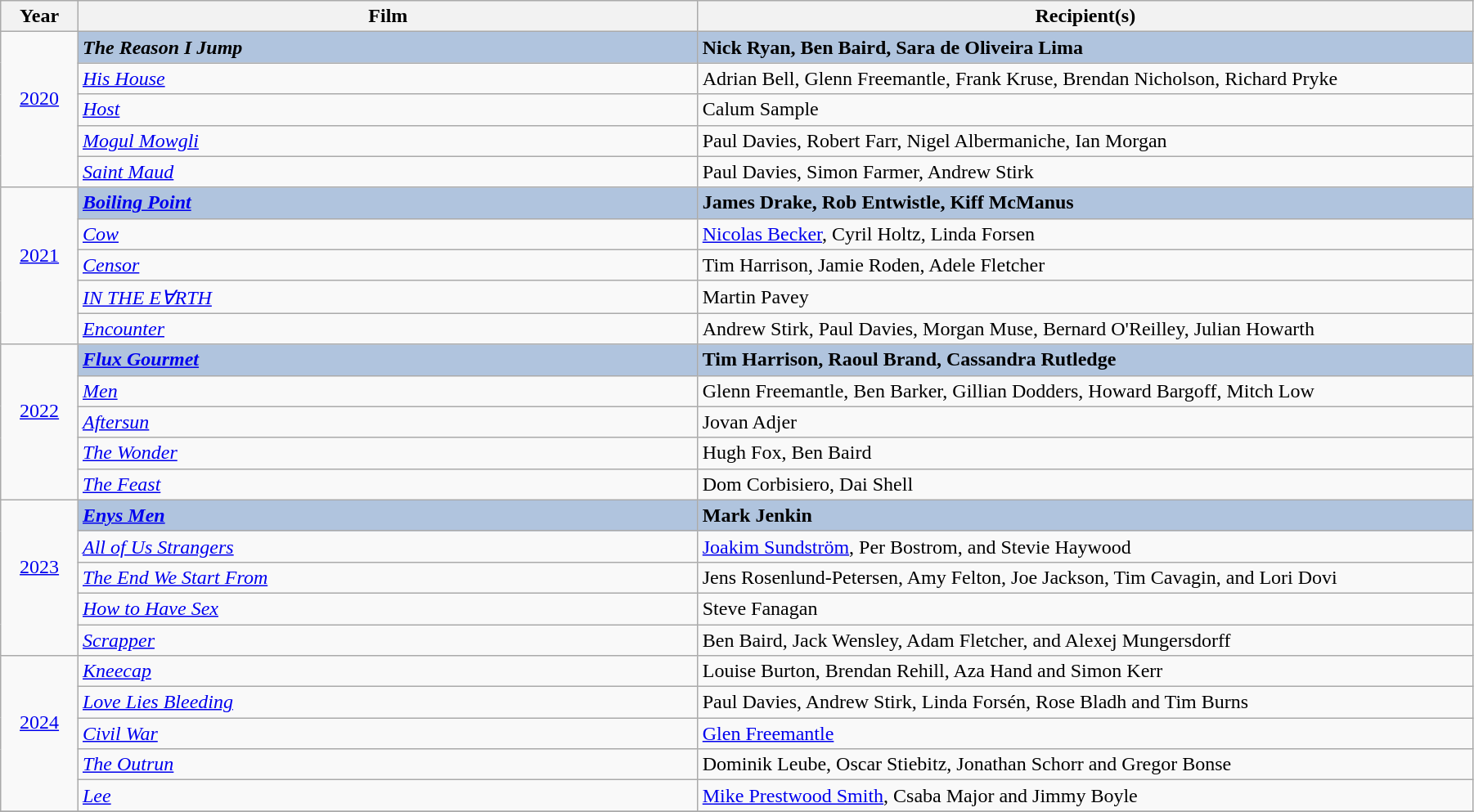<table class="wikitable" width="95%" cellpadding="5">
<tr>
<th width="5%">Year</th>
<th width="40%">Film</th>
<th width="50%">Recipient(s)</th>
</tr>
<tr>
<td rowspan="5" style="text-align:center;"><a href='#'>2020</a><br><br></td>
<td style="background:#B0C4DE"><strong><em>The Reason I Jump</em></strong></td>
<td style="background:#B0C4DE"><strong>Nick Ryan, Ben Baird, Sara de Oliveira Lima</strong></td>
</tr>
<tr>
<td><em><a href='#'>His House</a></em></td>
<td>Adrian Bell, Glenn Freemantle, Frank Kruse, Brendan Nicholson, Richard Pryke</td>
</tr>
<tr>
<td><em><a href='#'>Host</a></em></td>
<td>Calum Sample</td>
</tr>
<tr>
<td><em><a href='#'>Mogul Mowgli</a></em></td>
<td>Paul Davies, Robert Farr, Nigel Albermaniche, Ian Morgan</td>
</tr>
<tr>
<td><em><a href='#'>Saint Maud</a></em></td>
<td>Paul Davies, Simon Farmer, Andrew Stirk</td>
</tr>
<tr>
<td rowspan="5" style="text-align:center;"><a href='#'>2021</a><br><br></td>
<td style="background:#B0C4DE"><strong><em><a href='#'>Boiling Point</a></em></strong></td>
<td style="background:#B0C4DE"><strong>James Drake, Rob Entwistle, Kiff McManus</strong></td>
</tr>
<tr>
<td><em><a href='#'>Cow</a></em></td>
<td><a href='#'>Nicolas Becker</a>, Cyril Holtz, Linda Forsen</td>
</tr>
<tr>
<td><em><a href='#'>Censor</a></em></td>
<td>Tim Harrison, Jamie Roden, Adele Fletcher</td>
</tr>
<tr>
<td><em><a href='#'>IN THE EⱯRTH</a></em></td>
<td>Martin Pavey</td>
</tr>
<tr>
<td><em><a href='#'>Encounter</a></em></td>
<td>Andrew Stirk, Paul Davies, Morgan Muse, Bernard O'Reilley, Julian Howarth</td>
</tr>
<tr>
<td rowspan="5" style="text-align:center;"><a href='#'>2022</a><br><br></td>
<td style="background:#B0C4DE"><strong><em><a href='#'>Flux Gourmet</a></em></strong></td>
<td style="background:#B0C4DE"><strong>Tim Harrison, Raoul Brand, Cassandra Rutledge</strong></td>
</tr>
<tr>
<td><em><a href='#'>Men</a></em></td>
<td>Glenn Freemantle, Ben Barker, Gillian Dodders, Howard Bargoff, Mitch Low</td>
</tr>
<tr>
<td><em><a href='#'>Aftersun</a></em></td>
<td>Jovan Adjer</td>
</tr>
<tr>
<td><em><a href='#'>The Wonder</a></em></td>
<td>Hugh Fox, Ben Baird</td>
</tr>
<tr>
<td><em><a href='#'>The Feast</a></em></td>
<td>Dom Corbisiero, Dai Shell</td>
</tr>
<tr>
<td rowspan="5" style="text-align:center;"><a href='#'>2023</a><br><br></td>
<td style="background:#B0C4DE"><strong><em><a href='#'>Enys Men</a></em></strong></td>
<td style="background:#B0C4DE"><strong>Mark Jenkin</strong></td>
</tr>
<tr>
<td><em><a href='#'>All of Us Strangers</a></em></td>
<td><a href='#'>Joakim Sundström</a>, Per Bostrom, and Stevie Haywood</td>
</tr>
<tr>
<td><em><a href='#'>The End We Start From</a></em></td>
<td>Jens Rosenlund-Petersen, Amy Felton, Joe Jackson, Tim Cavagin, and Lori Dovi</td>
</tr>
<tr>
<td><em><a href='#'>How to Have Sex</a></em></td>
<td>Steve Fanagan</td>
</tr>
<tr>
<td><em><a href='#'>Scrapper</a></em></td>
<td>Ben Baird, Jack Wensley, Adam Fletcher, and Alexej Mungersdorff</td>
</tr>
<tr>
<td rowspan="5" style="text-align:center;"><a href='#'>2024</a><br><br></td>
<td><em><a href='#'>Kneecap</a></em></td>
<td>Louise Burton, Brendan Rehill, Aza Hand and Simon Kerr</td>
</tr>
<tr>
<td><em><a href='#'>Love Lies Bleeding</a></em></td>
<td>Paul Davies, Andrew Stirk, Linda Forsén, Rose Bladh and Tim Burns</td>
</tr>
<tr>
<td><em><a href='#'>Civil War</a></em></td>
<td><a href='#'>Glen Freemantle</a></td>
</tr>
<tr>
<td><em><a href='#'>The Outrun</a></em></td>
<td>Dominik Leube, Oscar Stiebitz, Jonathan Schorr and Gregor Bonse</td>
</tr>
<tr>
<td><em><a href='#'>Lee</a></em></td>
<td><a href='#'>Mike Prestwood Smith</a>, Csaba Major and Jimmy Boyle</td>
</tr>
<tr>
</tr>
</table>
